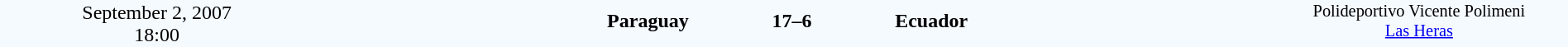<table style="width: 100%; background:#F5FAFF;" cellspacing="0">
<tr>
<td align=center rowspan=3 width=20%>September 2, 2007<br>18:00</td>
</tr>
<tr>
<td width=24% align=right><strong>Paraguay</strong></td>
<td align=center width=13%><strong>17–6</strong></td>
<td width=24%><strong>Ecuador</strong></td>
<td style=font-size:85% rowspan=3 valign=top align=center>Polideportivo Vicente Polimeni<br><a href='#'>Las Heras</a></td>
</tr>
<tr style=font-size:85%>
<td align=right valign=top></td>
<td></td>
<td></td>
</tr>
</table>
